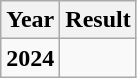<table class= "wikitable" style="text-align:center;">
<tr>
<th>Year</th>
<th>Result</th>
</tr>
<tr>
<td><strong> 2024 </strong></td>
<td></td>
</tr>
</table>
